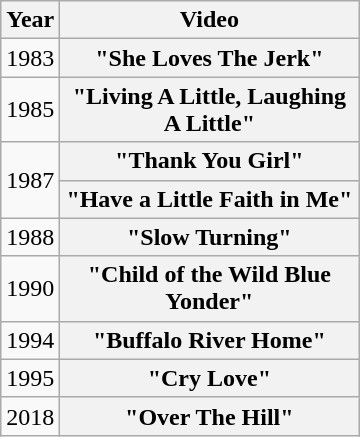<table class="wikitable plainrowheaders">
<tr>
<th>Year</th>
<th style="width:12em;">Video</th>
</tr>
<tr>
<td>1983</td>
<th scope="row">"She Loves The Jerk"</th>
</tr>
<tr>
<td>1985</td>
<th scope="row">"Living A Little, Laughing A Little"</th>
</tr>
<tr>
<td rowspan="2">1987</td>
<th scope="row">"Thank You Girl"</th>
</tr>
<tr>
<th scope="row">"Have a Little Faith in Me"</th>
</tr>
<tr>
<td>1988</td>
<th scope="row">"Slow Turning"</th>
</tr>
<tr>
<td>1990</td>
<th scope="row">"Child of the Wild Blue Yonder"</th>
</tr>
<tr>
<td>1994</td>
<th scope="row">"Buffalo River Home"</th>
</tr>
<tr>
<td>1995</td>
<th scope="row">"Cry Love"</th>
</tr>
<tr>
<td>2018</td>
<th scope="row">"Over The Hill"</th>
</tr>
</table>
